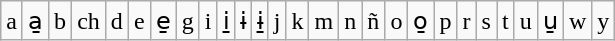<table class="wikitable">
<tr>
<td>a</td>
<td>a̱</td>
<td>b</td>
<td>ch</td>
<td>d</td>
<td>e</td>
<td>e̱</td>
<td>g</td>
<td>i</td>
<td>i̱</td>
<td>ɨ</td>
<td>ɨ̱</td>
<td>j</td>
<td>k</td>
<td>m</td>
<td>n</td>
<td>ñ</td>
<td>o</td>
<td>o̱</td>
<td>p</td>
<td>r</td>
<td>s</td>
<td>t</td>
<td>u</td>
<td>u̱</td>
<td>w</td>
<td>y</td>
</tr>
</table>
